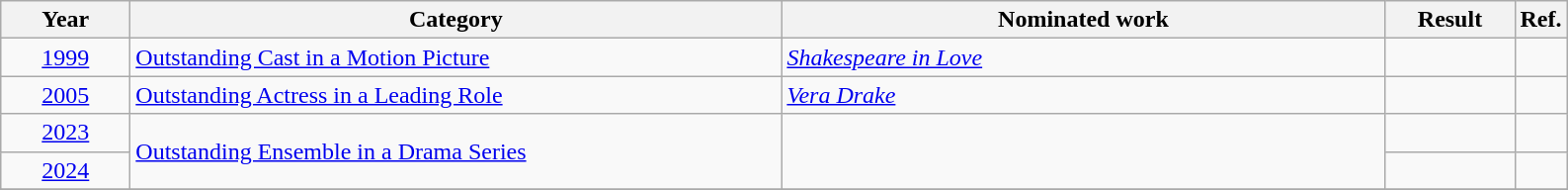<table class=wikitable>
<tr>
<th scope="col" style="width:5em;">Year</th>
<th scope="col" style="width:27em;">Category</th>
<th scope="col" style="width:25em;">Nominated work</th>
<th scope="col" style="width:5em;">Result</th>
<th>Ref.</th>
</tr>
<tr>
<td style="text-align:center;"><a href='#'>1999</a></td>
<td><a href='#'>Outstanding Cast in a Motion Picture</a></td>
<td><em><a href='#'>Shakespeare in Love</a></em></td>
<td></td>
<td style="text-align:center;"></td>
</tr>
<tr>
<td style="text-align:center;"><a href='#'>2005</a></td>
<td><a href='#'>Outstanding Actress in a Leading Role</a></td>
<td><em><a href='#'>Vera Drake</a></em></td>
<td></td>
<td style="text-align:center;"></td>
</tr>
<tr>
<td style="text-align:center;"><a href='#'>2023</a></td>
<td rowspan="2"><a href='#'>Outstanding Ensemble in a Drama Series</a></td>
<td rowspan="2"><em></em></td>
<td></td>
<td style="text-align:center;"></td>
</tr>
<tr>
<td style="text-align:center;"><a href='#'>2024</a></td>
<td></td>
<td align="center"></td>
</tr>
<tr>
</tr>
</table>
